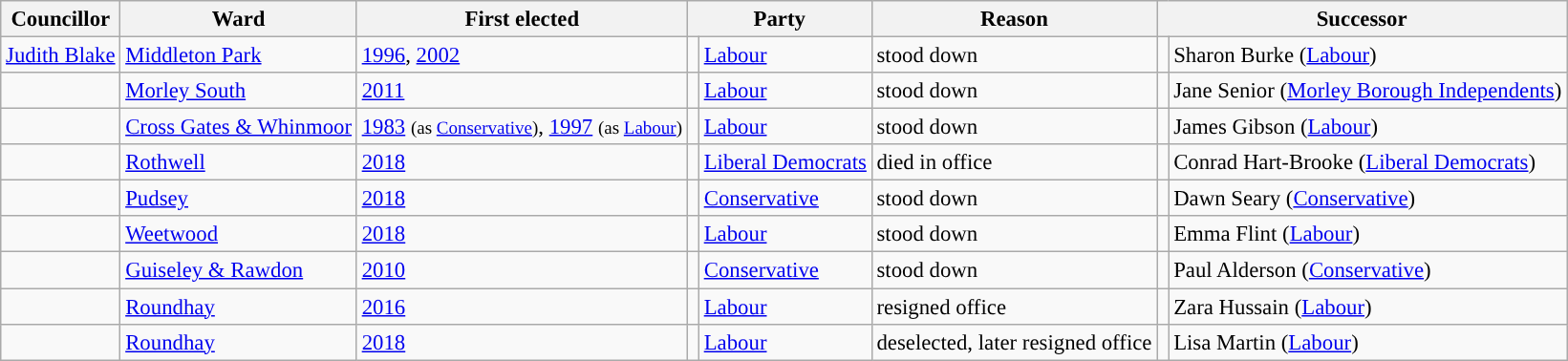<table class="wikitable sortable" style="font-size:95%;">
<tr>
<th scope="col">Councillor</th>
<th scope="col">Ward</th>
<th scope="col">First elected</th>
<th colspan="2" scope="col">Party</th>
<th scope="col">Reason</th>
<th colspan="2" scope="col">Successor</th>
</tr>
<tr>
<td><a href='#'>Judith Blake</a><br></td>
<td><a href='#'>Middleton Park</a></td>
<td><a href='#'>1996</a>, <a href='#'>2002</a></td>
<td width="1" style="color:inherit;background:"></td>
<td><a href='#'>Labour</a></td>
<td>stood down</td>
<td width="1" style="color:inherit;background:"></td>
<td>Sharon Burke (<a href='#'>Labour</a>)</td>
</tr>
<tr>
<td></td>
<td><a href='#'>Morley South</a></td>
<td><a href='#'>2011</a></td>
<td width="1" style="color:inherit;background:"></td>
<td><a href='#'>Labour</a></td>
<td>stood down</td>
<td width="1" style="color:inherit;background:"></td>
<td>Jane Senior (<a href='#'>Morley Borough Independents</a>)</td>
</tr>
<tr>
<td></td>
<td><a href='#'>Cross Gates & Whinmoor</a></td>
<td><a href='#'>1983</a> <small>(as <a href='#'>Conservative</a>)</small>, <a href='#'>1997</a> <small>(as <a href='#'>Labour</a>)</small></td>
<td width="1" style="color:inherit;background:"></td>
<td><a href='#'>Labour</a></td>
<td>stood down</td>
<td width="1" style="color:inherit;background:"></td>
<td>James Gibson (<a href='#'>Labour</a>)</td>
</tr>
<tr>
<td></td>
<td><a href='#'>Rothwell</a></td>
<td><a href='#'>2018</a></td>
<td width="1" style="color:inherit;background:"></td>
<td><a href='#'>Liberal Democrats</a></td>
<td>died in office</td>
<td width="1" style="color:inherit;background:"></td>
<td>Conrad Hart-Brooke (<a href='#'>Liberal Democrats</a>)</td>
</tr>
<tr>
<td></td>
<td><a href='#'>Pudsey</a></td>
<td><a href='#'>2018</a></td>
<td width="1" style="color:inherit;background:"></td>
<td><a href='#'>Conservative</a></td>
<td>stood down</td>
<td width="1" style="color:inherit;background:"></td>
<td>Dawn Seary (<a href='#'>Conservative</a>)</td>
</tr>
<tr>
<td></td>
<td><a href='#'>Weetwood</a></td>
<td><a href='#'>2018</a></td>
<td width="1" style="color:inherit;background:"></td>
<td><a href='#'>Labour</a></td>
<td>stood down</td>
<td width="1" style="color:inherit;background:"></td>
<td>Emma Flint (<a href='#'>Labour</a>)</td>
</tr>
<tr>
<td><br></td>
<td><a href='#'>Guiseley & Rawdon</a></td>
<td><a href='#'>2010</a></td>
<td width="1" style="color:inherit;background:"></td>
<td><a href='#'>Conservative</a></td>
<td>stood down</td>
<td width="1" style="color:inherit;background:"></td>
<td>Paul Alderson (<a href='#'>Conservative</a>)</td>
</tr>
<tr>
<td></td>
<td><a href='#'>Roundhay</a></td>
<td><a href='#'>2016</a></td>
<td width="1" style="color:inherit;background:"></td>
<td><a href='#'>Labour</a></td>
<td>resigned office</td>
<td width="1" style="color:inherit;background:"></td>
<td>Zara Hussain (<a href='#'>Labour</a>)</td>
</tr>
<tr>
<td></td>
<td><a href='#'>Roundhay</a></td>
<td><a href='#'>2018</a></td>
<td width="1" style="color:inherit;background:"></td>
<td><a href='#'>Labour</a></td>
<td>deselected, later resigned office</td>
<td width="1" style="color:inherit;background:"></td>
<td>Lisa Martin (<a href='#'>Labour</a>)</td>
</tr>
</table>
